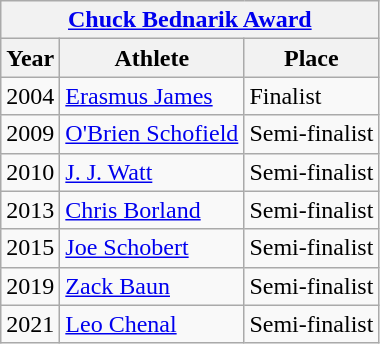<table class="wikitable">
<tr>
<th colspan=3><strong><a href='#'>Chuck Bednarik Award</a></strong></th>
</tr>
<tr>
<th>Year</th>
<th>Athlete</th>
<th>Place</th>
</tr>
<tr>
<td>2004</td>
<td><a href='#'>Erasmus James</a></td>
<td>Finalist</td>
</tr>
<tr>
<td>2009</td>
<td><a href='#'>O'Brien Schofield</a></td>
<td>Semi-finalist</td>
</tr>
<tr>
<td>2010</td>
<td><a href='#'>J. J. Watt</a></td>
<td>Semi-finalist</td>
</tr>
<tr>
<td>2013</td>
<td><a href='#'>Chris Borland</a></td>
<td>Semi-finalist</td>
</tr>
<tr>
<td>2015</td>
<td><a href='#'>Joe Schobert</a></td>
<td>Semi-finalist</td>
</tr>
<tr>
<td>2019</td>
<td><a href='#'>Zack Baun</a></td>
<td>Semi-finalist</td>
</tr>
<tr>
<td>2021</td>
<td><a href='#'>Leo Chenal</a></td>
<td>Semi-finalist</td>
</tr>
</table>
